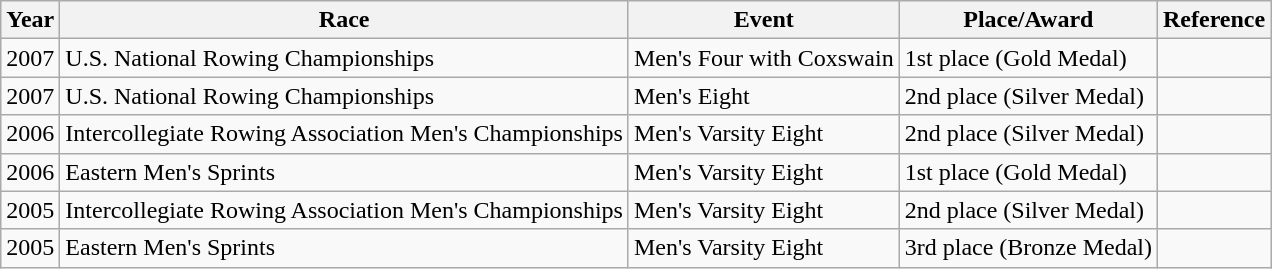<table class="wikitable" border="1">
<tr>
<th>Year</th>
<th>Race</th>
<th>Event</th>
<th>Place/Award</th>
<th>Reference</th>
</tr>
<tr>
<td>2007</td>
<td>U.S. National Rowing Championships</td>
<td>Men's Four with Coxswain</td>
<td>1st place (Gold Medal)</td>
<td></td>
</tr>
<tr>
<td>2007</td>
<td>U.S. National Rowing Championships</td>
<td>Men's Eight</td>
<td>2nd place (Silver Medal)</td>
<td></td>
</tr>
<tr>
<td>2006</td>
<td>Intercollegiate Rowing Association Men's Championships</td>
<td>Men's Varsity Eight</td>
<td>2nd place (Silver Medal)</td>
<td></td>
</tr>
<tr>
<td>2006</td>
<td>Eastern Men's Sprints</td>
<td>Men's Varsity Eight</td>
<td>1st place (Gold Medal)</td>
</tr>
<tr>
<td>2005</td>
<td>Intercollegiate Rowing Association Men's Championships</td>
<td>Men's Varsity Eight</td>
<td>2nd place (Silver Medal)</td>
<td></td>
</tr>
<tr>
<td>2005</td>
<td>Eastern Men's Sprints</td>
<td>Men's Varsity Eight</td>
<td>3rd place (Bronze Medal)</td>
<td></td>
</tr>
</table>
